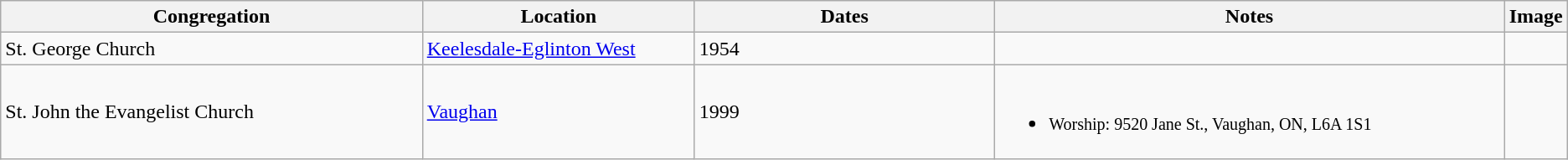<table class="wikitable">
<tr>
<th width=28%>Congregation</th>
<th width=18%>Location</th>
<th width=20%>Dates</th>
<th width=35%>Notes</th>
<th width=7%>Image</th>
</tr>
<tr>
<td>St. George Church</td>
<td><a href='#'>Keelesdale-Eglinton West</a></td>
<td>1954</td>
<td></td>
<td></td>
</tr>
<tr>
<td>St. John the Evangelist Church</td>
<td><a href='#'>Vaughan</a></td>
<td>1999</td>
<td><br><ul><li><small>Worship: 9520 Jane St., Vaughan, ON, L6A 1S1</small></li></ul></td>
<td></td>
</tr>
</table>
